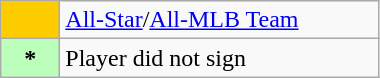<table class="wikitable" style="width:20%;">
<tr>
<td style="background:#fc0; border:1px solid #aaa; width:2em;"></td>
<td><a href='#'>All-Star</a>/<a href='#'>All-MLB Team</a></td>
</tr>
<tr>
<th scope="row" style="background:#bfb;">*</th>
<td>Player did not sign</td>
</tr>
</table>
